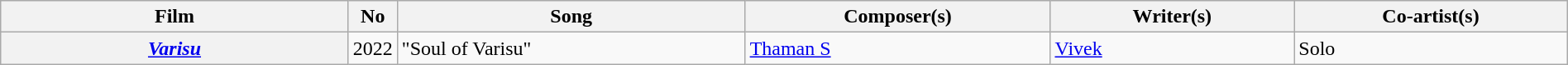<table class="wikitable plainrowheaders" style="width:100%;" textcolor:#000;">
<tr>
<th scope="col" style="width:23%;"><strong>Film</strong></th>
<th><strong>No</strong></th>
<th scope="col" style="width:23%;"><strong>Song</strong></th>
<th scope="col" style="width:20%;"><strong>Composer(s)</strong></th>
<th scope="col" style="width:16%;"><strong>Writer(s)</strong></th>
<th scope="col" style="width:18%;"><strong>Co-artist(s)</strong></th>
</tr>
<tr>
<th><em><a href='#'>Varisu</a></em></th>
<td>2022</td>
<td>"Soul of Varisu"</td>
<td><a href='#'>Thaman S</a></td>
<td><a href='#'>Vivek</a></td>
<td>Solo</td>
</tr>
</table>
